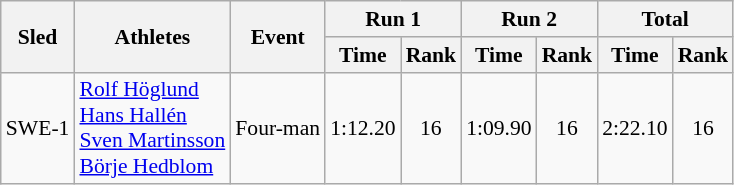<table class="wikitable"  border="1" style="font-size:90%">
<tr>
<th rowspan="2">Sled</th>
<th rowspan="2">Athletes</th>
<th rowspan="2">Event</th>
<th colspan="2">Run 1</th>
<th colspan="2">Run 2</th>
<th colspan="2">Total</th>
</tr>
<tr>
<th>Time</th>
<th>Rank</th>
<th>Time</th>
<th>Rank</th>
<th>Time</th>
<th>Rank</th>
</tr>
<tr>
<td align="center">SWE-1</td>
<td><a href='#'>Rolf Höglund</a><br><a href='#'>Hans Hallén</a><br><a href='#'>Sven Martinsson</a><br><a href='#'>Börje Hedblom</a></td>
<td>Four-man</td>
<td align="center">1:12.20</td>
<td align="center">16</td>
<td align="center">1:09.90</td>
<td align="center">16</td>
<td align="center">2:22.10</td>
<td align="center">16</td>
</tr>
</table>
